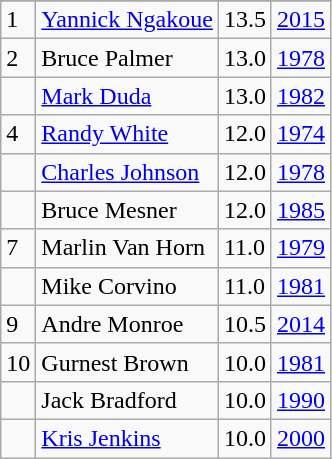<table class="wikitable">
<tr>
</tr>
<tr>
<td>1</td>
<td><a href='#'>Yannick Ngakoue</a></td>
<td>13.5</td>
<td><a href='#'>2015</a></td>
</tr>
<tr>
<td>2</td>
<td>Bruce Palmer</td>
<td>13.0</td>
<td><a href='#'>1978</a></td>
</tr>
<tr>
<td></td>
<td><a href='#'>Mark Duda</a></td>
<td>13.0</td>
<td><a href='#'>1982</a></td>
</tr>
<tr>
<td>4</td>
<td><a href='#'>Randy White</a></td>
<td>12.0</td>
<td><a href='#'>1974</a></td>
</tr>
<tr>
<td></td>
<td><a href='#'>Charles Johnson</a></td>
<td>12.0</td>
<td><a href='#'>1978</a></td>
</tr>
<tr>
<td></td>
<td>Bruce Mesner</td>
<td>12.0</td>
<td><a href='#'>1985</a></td>
</tr>
<tr>
<td>7</td>
<td>Marlin Van Horn</td>
<td>11.0</td>
<td><a href='#'>1979</a></td>
</tr>
<tr>
<td></td>
<td>Mike Corvino</td>
<td>11.0</td>
<td><a href='#'>1981</a></td>
</tr>
<tr>
<td>9</td>
<td>Andre Monroe</td>
<td>10.5</td>
<td><a href='#'>2014</a></td>
</tr>
<tr>
<td>10</td>
<td>Gurnest Brown</td>
<td>10.0</td>
<td><a href='#'>1981</a></td>
</tr>
<tr>
<td></td>
<td>Jack Bradford</td>
<td>10.0</td>
<td><a href='#'>1990</a></td>
</tr>
<tr>
<td></td>
<td><a href='#'>Kris Jenkins</a></td>
<td>10.0</td>
<td><a href='#'>2000</a></td>
</tr>
</table>
